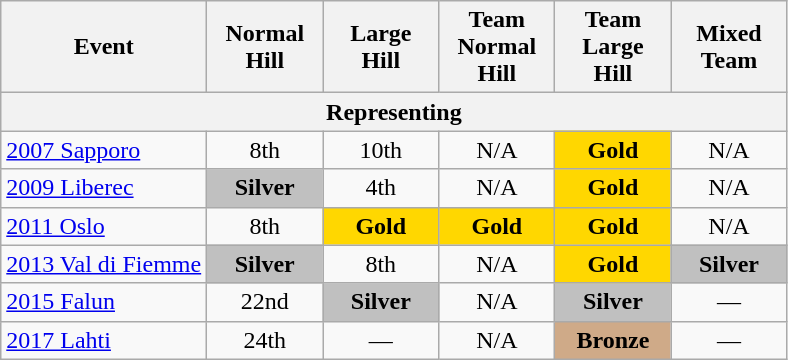<table class="wikitable" style="text-align: center;">
<tr ">
<th>Event</th>
<th style="width:70px;">Normal Hill</th>
<th style="width:70px;">Large Hill</th>
<th style="width:70px;">Team Normal Hill</th>
<th style="width:70px;">Team Large Hill</th>
<th style="width:70px;">Mixed Team</th>
</tr>
<tr>
<th colspan="8">Representing </th>
</tr>
<tr>
<td align="left"> <a href='#'>2007 Sapporo</a></td>
<td>8th</td>
<td>10th</td>
<td>N/A</td>
<td style="background:gold; width:70px;"><strong>Gold</strong></td>
<td>N/A</td>
</tr>
<tr>
<td align="left"> <a href='#'>2009 Liberec</a></td>
<td style="background:silver; width:70px;"><strong>Silver</strong></td>
<td>4th</td>
<td>N/A</td>
<td style="background:gold; width:70px;"><strong>Gold</strong></td>
<td>N/A</td>
</tr>
<tr>
<td align="left"> <a href='#'>2011 Oslo</a></td>
<td>8th</td>
<td style="background:gold; width:70px;"><strong>Gold</strong></td>
<td style="background:gold; width:70px;"><strong>Gold</strong></td>
<td style="background:gold; width:70px;"><strong>Gold</strong></td>
<td>N/A</td>
</tr>
<tr>
<td align="left"> <a href='#'>2013 Val di Fiemme</a></td>
<td style="background:silver; width:70px;"><strong>Silver</strong></td>
<td>8th</td>
<td>N/A</td>
<td style="background:gold; width:70px;"><strong>Gold</strong></td>
<td style="background:silver; width:70px;"><strong>Silver</strong></td>
</tr>
<tr>
<td align="left"> <a href='#'>2015 Falun</a></td>
<td>22nd</td>
<td style="background:silver; width:70px;"><strong>Silver</strong></td>
<td>N/A</td>
<td style="background:silver; width:70px;"><strong>Silver</strong></td>
<td>—</td>
</tr>
<tr>
<td align="left"> <a href='#'>2017 Lahti</a></td>
<td>24th</td>
<td>—</td>
<td>N/A</td>
<td style="background:#cfaa88; width:70px;"><strong>Bronze</strong></td>
<td>—</td>
</tr>
</table>
